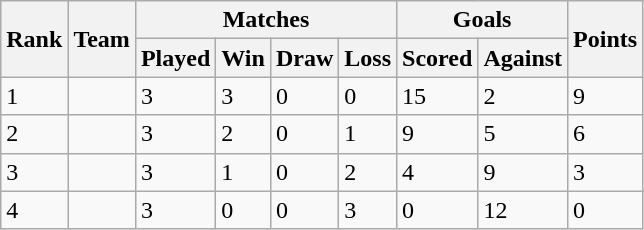<table class="wikitable">
<tr>
<th rowspan=2>Rank</th>
<th rowspan=2>Team</th>
<th colspan=4>Matches</th>
<th colspan=2>Goals</th>
<th rowspan=2>Points<br></th>
</tr>
<tr>
<th>Played</th>
<th>Win</th>
<th>Draw</th>
<th>Loss</th>
<th>Scored</th>
<th>Against</th>
</tr>
<tr>
<td>1</td>
<td></td>
<td>3</td>
<td>3</td>
<td>0</td>
<td>0</td>
<td>15</td>
<td>2</td>
<td>9</td>
</tr>
<tr>
<td>2</td>
<td></td>
<td>3</td>
<td>2</td>
<td>0</td>
<td>1</td>
<td>9</td>
<td>5</td>
<td>6</td>
</tr>
<tr>
<td>3</td>
<td></td>
<td>3</td>
<td>1</td>
<td>0</td>
<td>2</td>
<td>4</td>
<td>9</td>
<td>3</td>
</tr>
<tr>
<td>4</td>
<td></td>
<td>3</td>
<td>0</td>
<td>0</td>
<td>3</td>
<td>0</td>
<td>12</td>
<td>0</td>
</tr>
</table>
